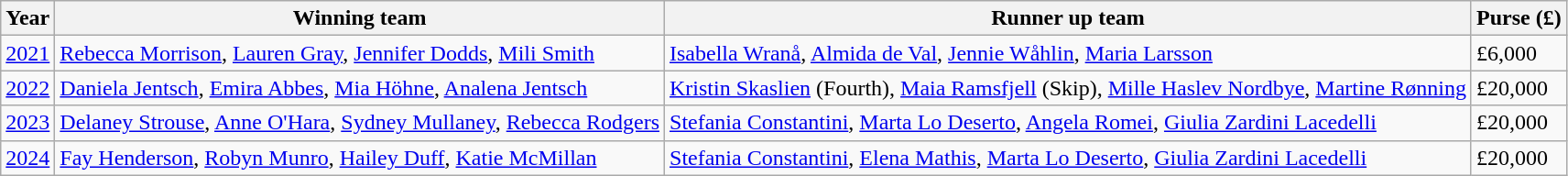<table class="wikitable">
<tr>
<th scope="col">Year</th>
<th scope="col">Winning team</th>
<th scope="col">Runner up team</th>
<th scope="col">Purse (£)</th>
</tr>
<tr>
<td><a href='#'>2021</a></td>
<td> <a href='#'>Rebecca Morrison</a>, <a href='#'>Lauren Gray</a>, <a href='#'>Jennifer Dodds</a>, <a href='#'>Mili Smith</a></td>
<td> <a href='#'>Isabella Wranå</a>, <a href='#'>Almida de Val</a>, <a href='#'>Jennie Wåhlin</a>, <a href='#'>Maria Larsson</a></td>
<td>£6,000</td>
</tr>
<tr>
<td><a href='#'>2022</a></td>
<td> <a href='#'>Daniela Jentsch</a>, <a href='#'>Emira Abbes</a>, <a href='#'>Mia Höhne</a>, <a href='#'>Analena Jentsch</a></td>
<td> <a href='#'>Kristin Skaslien</a> (Fourth), <a href='#'>Maia Ramsfjell</a> (Skip), <a href='#'>Mille Haslev Nordbye</a>, <a href='#'>Martine Rønning</a></td>
<td>£20,000</td>
</tr>
<tr>
<td><a href='#'>2023</a></td>
<td> <a href='#'>Delaney Strouse</a>, <a href='#'>Anne O'Hara</a>, <a href='#'>Sydney Mullaney</a>, <a href='#'>Rebecca Rodgers</a></td>
<td> <a href='#'>Stefania Constantini</a>, <a href='#'>Marta Lo Deserto</a>, <a href='#'>Angela Romei</a>, <a href='#'>Giulia Zardini Lacedelli</a></td>
<td>£20,000</td>
</tr>
<tr>
<td><a href='#'>2024</a></td>
<td> <a href='#'>Fay Henderson</a>, <a href='#'>Robyn Munro</a>, <a href='#'>Hailey Duff</a>, <a href='#'>Katie McMillan</a></td>
<td> <a href='#'>Stefania Constantini</a>, <a href='#'>Elena Mathis</a>, <a href='#'>Marta Lo Deserto</a>, <a href='#'>Giulia Zardini Lacedelli</a></td>
<td>£20,000</td>
</tr>
</table>
